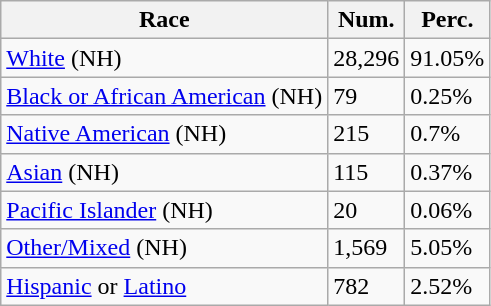<table class="wikitable">
<tr>
<th>Race</th>
<th>Num.</th>
<th>Perc.</th>
</tr>
<tr>
<td><a href='#'>White</a> (NH)</td>
<td>28,296</td>
<td>91.05%</td>
</tr>
<tr>
<td><a href='#'>Black or African American</a> (NH)</td>
<td>79</td>
<td>0.25%</td>
</tr>
<tr>
<td><a href='#'>Native American</a> (NH)</td>
<td>215</td>
<td>0.7%</td>
</tr>
<tr>
<td><a href='#'>Asian</a> (NH)</td>
<td>115</td>
<td>0.37%</td>
</tr>
<tr>
<td><a href='#'>Pacific Islander</a> (NH)</td>
<td>20</td>
<td>0.06%</td>
</tr>
<tr>
<td><a href='#'>Other/Mixed</a> (NH)</td>
<td>1,569</td>
<td>5.05%</td>
</tr>
<tr>
<td><a href='#'>Hispanic</a> or <a href='#'>Latino</a></td>
<td>782</td>
<td>2.52%</td>
</tr>
</table>
